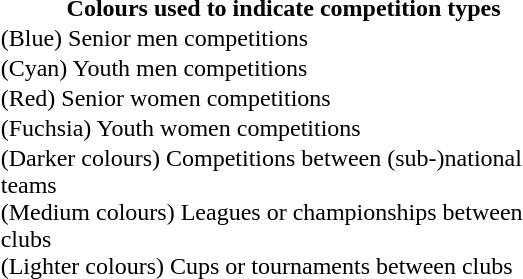<table class="toc" cellspacing="0" width="30%" align="right">
<tr>
<th>Colours used to indicate competition types</th>
</tr>
<tr>
<td>   (Blue) Senior men competitions</td>
</tr>
<tr>
<td>   (Cyan) Youth men competitions</td>
</tr>
<tr>
<td>   (Red) Senior women competitions</td>
</tr>
<tr>
<td>   (Fuchsia) Youth women competitions</td>
</tr>
<tr>
<td> (Darker colours) Competitions between (sub-)national teams<br> (Medium colours) Leagues or championships between clubs<br> (Lighter colours) Cups or tournaments between clubs</td>
</tr>
</table>
